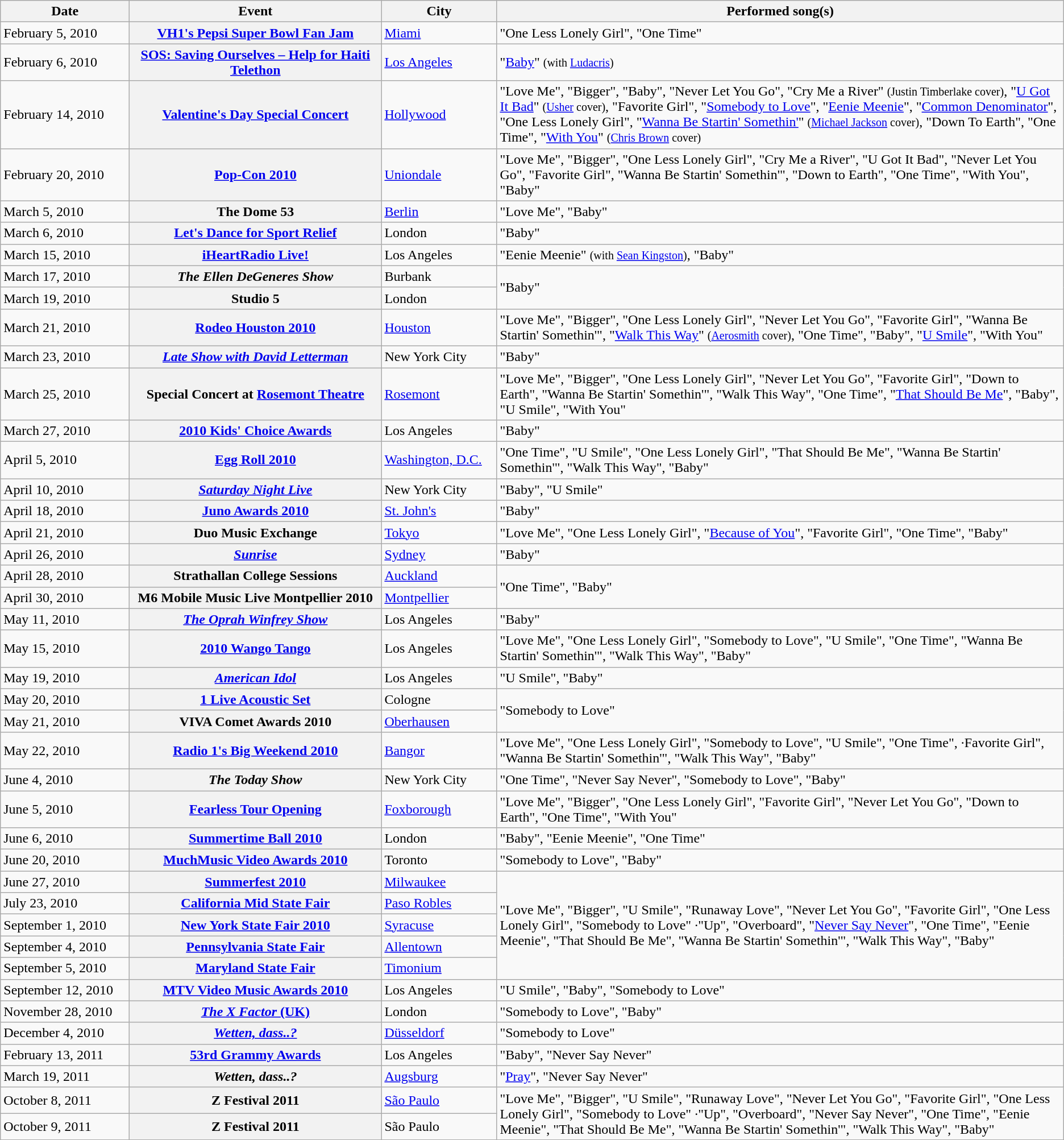<table class="wikitable sortable plainrowheaders">
<tr>
<th scope="col" style="width:9em;">Date</th>
<th scope="col" style="width:18em;">Event</th>
<th scope="col" style="width:8em;">City</th>
<th scope="col">Performed song(s)</th>
</tr>
<tr>
<td>February 5, 2010</td>
<th scope="row"><a href='#'>VH1's Pepsi Super Bowl Fan Jam</a></th>
<td><a href='#'>Miami</a></td>
<td>"One Less Lonely Girl", "One Time"</td>
</tr>
<tr>
<td>February 6, 2010</td>
<th scope="row"><a href='#'>SOS: Saving Ourselves – Help for Haiti Telethon</a></th>
<td><a href='#'>Los Angeles</a></td>
<td>"<a href='#'>Baby</a>" <small>(with <a href='#'>Ludacris</a>)</small></td>
</tr>
<tr>
<td>February 14, 2010</td>
<th scope="row"><a href='#'>Valentine's Day Special Concert</a></th>
<td><a href='#'>Hollywood</a></td>
<td>"Love Me", "Bigger", "Baby", "Never Let You Go", "Cry Me a River" <small>(Justin Timberlake cover)</small>, "<a href='#'>U Got It Bad</a>" <small>(<a href='#'>Usher</a> cover)</small>, "Favorite Girl", "<a href='#'>Somebody to Love</a>", "<a href='#'>Eenie Meenie</a>", "<a href='#'>Common Denominator</a>", "One Less Lonely Girl", "<a href='#'>Wanna Be Startin' Somethin'</a>" <small>(<a href='#'>Michael Jackson</a> cover)</small>, "Down To Earth", "One Time", "<a href='#'>With You</a>" <small>(<a href='#'>Chris Brown</a> cover)</small></td>
</tr>
<tr>
<td>February 20, 2010</td>
<th scope="row"><a href='#'>Pop-Con 2010</a></th>
<td><a href='#'>Uniondale</a></td>
<td>"Love Me", "Bigger", "One Less Lonely Girl", "Cry Me a River", "U Got It Bad", "Never Let You Go", "Favorite Girl", "Wanna Be Startin' Somethin'", "Down to Earth", "One Time", "With You", "Baby"</td>
</tr>
<tr>
<td>March 5, 2010</td>
<th scope="row">The Dome 53</th>
<td><a href='#'>Berlin</a></td>
<td>"Love Me", "Baby"</td>
</tr>
<tr>
<td>March 6, 2010</td>
<th scope="row"><a href='#'>Let's Dance for Sport Relief</a></th>
<td>London</td>
<td>"Baby"</td>
</tr>
<tr>
<td>March 15, 2010</td>
<th scope="row"><a href='#'>iHeartRadio Live!</a></th>
<td>Los Angeles</td>
<td>"Eenie Meenie" <small>(with <a href='#'>Sean Kingston</a>)</small>, "Baby"</td>
</tr>
<tr>
<td>March 17, 2010</td>
<th scope="row"><em>The Ellen DeGeneres Show</em></th>
<td>Burbank</td>
<td rowspan="2">"Baby"</td>
</tr>
<tr>
<td>March 19, 2010</td>
<th scope="row">Studio 5</th>
<td>London</td>
</tr>
<tr>
<td>March 21, 2010</td>
<th scope="row"><a href='#'>Rodeo Houston 2010</a></th>
<td><a href='#'>Houston</a></td>
<td>"Love Me", "Bigger", "One Less Lonely Girl", "Never Let You Go", "Favorite Girl", "Wanna Be Startin' Somethin'", "<a href='#'>Walk This Way</a>" <small>(<a href='#'>Aerosmith</a> cover)</small>, "One Time", "Baby", "<a href='#'>U Smile</a>", "With You"</td>
</tr>
<tr>
<td>March 23, 2010</td>
<th scope="row"><em><a href='#'>Late Show with David Letterman</a></em></th>
<td>New York City</td>
<td>"Baby"</td>
</tr>
<tr>
<td>March 25, 2010</td>
<th scope="row">Special Concert at <a href='#'>Rosemont Theatre</a></th>
<td><a href='#'>Rosemont</a></td>
<td>"Love Me", "Bigger", "One Less Lonely Girl", "Never Let You Go", "Favorite Girl", "Down to Earth", "Wanna Be Startin' Somethin'", "Walk This Way", "One Time", "<a href='#'>That Should Be Me</a>", "Baby", "U Smile", "With You"</td>
</tr>
<tr>
<td>March 27, 2010</td>
<th scope="row"><a href='#'>2010 Kids' Choice Awards</a></th>
<td>Los Angeles</td>
<td>"Baby"</td>
</tr>
<tr>
<td>April 5, 2010</td>
<th scope="row"><a href='#'>Egg Roll 2010</a></th>
<td><a href='#'>Washington, D.C.</a></td>
<td>"One Time", "U Smile", "One Less Lonely Girl", "That Should Be Me", "Wanna Be Startin' Somethin'", "Walk This Way", "Baby"</td>
</tr>
<tr>
<td>April 10, 2010</td>
<th scope="row"><em><a href='#'>Saturday Night Live</a></em></th>
<td>New York City</td>
<td>"Baby", "U Smile"</td>
</tr>
<tr>
<td>April 18, 2010</td>
<th scope="row"><a href='#'>Juno Awards 2010</a></th>
<td><a href='#'>St. John's</a></td>
<td>"Baby"</td>
</tr>
<tr>
<td>April 21, 2010</td>
<th scope="row">Duo Music Exchange</th>
<td><a href='#'>Tokyo</a></td>
<td>"Love Me", "One Less Lonely Girl", "<a href='#'>Because of You</a>", "Favorite Girl", "One Time", "Baby"</td>
</tr>
<tr>
<td>April 26, 2010</td>
<th scope="row"><em><a href='#'>Sunrise</a></em></th>
<td><a href='#'>Sydney</a></td>
<td>"Baby"</td>
</tr>
<tr>
<td>April 28, 2010</td>
<th scope="row">Strathallan College Sessions</th>
<td><a href='#'>Auckland</a></td>
<td rowspan="2">"One Time", "Baby"</td>
</tr>
<tr>
<td>April 30, 2010</td>
<th scope="row">M6 Mobile Music Live Montpellier 2010</th>
<td><a href='#'>Montpellier</a></td>
</tr>
<tr>
<td>May 11, 2010</td>
<th scope="row"><em><a href='#'>The Oprah Winfrey Show</a></em></th>
<td>Los Angeles</td>
<td>"Baby"</td>
</tr>
<tr>
<td>May 15, 2010</td>
<th scope="row"><a href='#'>2010 Wango Tango</a></th>
<td>Los Angeles</td>
<td>"Love Me", "One Less Lonely Girl", "Somebody to Love", "U Smile", "One Time", "Wanna Be Startin' Somethin'", "Walk This Way", "Baby"</td>
</tr>
<tr>
<td>May 19, 2010</td>
<th scope="row"><em><a href='#'>American Idol</a></em></th>
<td>Los Angeles</td>
<td>"U Smile", "Baby"</td>
</tr>
<tr>
<td>May 20, 2010</td>
<th scope="row"><a href='#'>1 Live Acoustic Set</a></th>
<td>Cologne</td>
<td rowspan="2">"Somebody to Love"</td>
</tr>
<tr>
<td>May 21, 2010</td>
<th scope="row">VIVA Comet Awards 2010</th>
<td><a href='#'>Oberhausen</a></td>
</tr>
<tr>
<td>May 22, 2010</td>
<th scope="row"><a href='#'>Radio 1's Big Weekend 2010</a></th>
<td><a href='#'>Bangor</a></td>
<td>"Love Me", "One Less Lonely Girl", "Somebody to Love", "U Smile", "One Time", ·Favorite Girl", "Wanna Be Startin' Somethin'", "Walk This Way", "Baby"</td>
</tr>
<tr>
<td>June 4, 2010</td>
<th scope="row"><em>The Today Show</em></th>
<td>New York City</td>
<td>"One Time", "Never Say Never", "Somebody to Love", "Baby"</td>
</tr>
<tr>
<td>June 5, 2010</td>
<th scope="row"><a href='#'>Fearless Tour Opening</a></th>
<td><a href='#'>Foxborough</a></td>
<td>"Love Me", "Bigger", "One Less Lonely Girl", "Favorite Girl", "Never Let You Go", "Down to Earth", "One Time", "With You"</td>
</tr>
<tr>
<td>June 6, 2010</td>
<th scope="row"><a href='#'>Summertime Ball 2010</a></th>
<td>London</td>
<td>"Baby", "Eenie Meenie", "One Time"</td>
</tr>
<tr>
<td>June 20, 2010</td>
<th scope="row"><a href='#'>MuchMusic Video Awards 2010</a></th>
<td>Toronto</td>
<td>"Somebody to Love", "Baby"</td>
</tr>
<tr>
<td>June 27, 2010</td>
<th scope="row"><a href='#'>Summerfest 2010</a></th>
<td><a href='#'>Milwaukee</a></td>
<td rowspan="5">"Love Me", "Bigger", "U Smile", "Runaway Love", "Never Let You Go", "Favorite Girl", "One Less Lonely Girl", "Somebody to Love" ·"Up", "Overboard", "<a href='#'>Never Say Never</a>", "One Time", "Eenie Meenie", "That Should Be Me", "Wanna Be Startin' Somethin'", "Walk This Way", "Baby"</td>
</tr>
<tr>
<td>July 23, 2010</td>
<th scope="row"><a href='#'>California Mid State Fair</a></th>
<td><a href='#'>Paso Robles</a></td>
</tr>
<tr>
<td>September 1, 2010</td>
<th scope="row"><a href='#'>New York State Fair 2010</a></th>
<td><a href='#'>Syracuse</a></td>
</tr>
<tr>
<td>September 4, 2010</td>
<th scope="row"><a href='#'>Pennsylvania State Fair</a></th>
<td><a href='#'>Allentown</a></td>
</tr>
<tr>
<td>September 5, 2010</td>
<th scope="row"><a href='#'>Maryland State Fair</a></th>
<td><a href='#'>Timonium</a></td>
</tr>
<tr>
<td>September 12, 2010</td>
<th scope="row"><a href='#'>MTV Video Music Awards 2010</a></th>
<td>Los Angeles</td>
<td>"U Smile", "Baby", "Somebody to Love"</td>
</tr>
<tr>
<td>November 28, 2010</td>
<th scope="row"><a href='#'><em>The X Factor</em> (UK)</a></th>
<td>London</td>
<td>"Somebody to Love", "Baby"</td>
</tr>
<tr>
<td>December 4, 2010</td>
<th scope="row"><em><a href='#'>Wetten, dass..?</a></em></th>
<td><a href='#'>Düsseldorf</a></td>
<td>"Somebody to Love"</td>
</tr>
<tr>
<td>February 13, 2011</td>
<th scope="row"><a href='#'>53rd Grammy Awards</a></th>
<td>Los Angeles</td>
<td>"Baby", "Never Say Never"</td>
</tr>
<tr>
<td>March 19, 2011</td>
<th scope="row"><em>Wetten, dass..?</em></th>
<td><a href='#'>Augsburg</a></td>
<td>"<a href='#'>Pray</a>", "Never Say Never"</td>
</tr>
<tr>
<td>October 8, 2011</td>
<th scope="row">Z Festival 2011</th>
<td><a href='#'>São Paulo</a></td>
<td rowspan="2">"Love Me", "Bigger", "U Smile", "Runaway Love", "Never Let You Go", "Favorite Girl", "One Less Lonely Girl", "Somebody to Love" ·"Up", "Overboard", "Never Say Never", "One Time", "Eenie Meenie", "That Should Be Me", "Wanna Be Startin' Somethin'", "Walk This Way", "Baby"</td>
</tr>
<tr>
<td>October 9, 2011</td>
<th scope="row">Z Festival 2011</th>
<td>São Paulo</td>
</tr>
</table>
